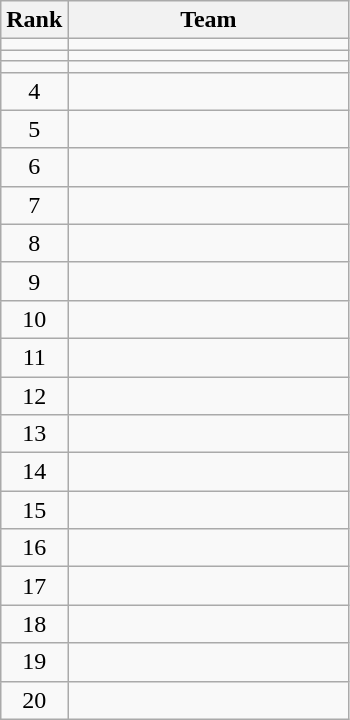<table class=wikitable style="text-align:center;">
<tr>
<th>Rank</th>
<th width=180>Team</th>
</tr>
<tr>
<td></td>
<td align=left></td>
</tr>
<tr>
<td></td>
<td align=left></td>
</tr>
<tr>
<td></td>
<td align=left></td>
</tr>
<tr>
<td>4</td>
<td align=left></td>
</tr>
<tr>
<td>5</td>
<td align=left></td>
</tr>
<tr>
<td>6</td>
<td align=left></td>
</tr>
<tr>
<td>7</td>
<td align=left></td>
</tr>
<tr>
<td>8</td>
<td align=left></td>
</tr>
<tr>
<td>9</td>
<td align=left></td>
</tr>
<tr>
<td>10</td>
<td align=left></td>
</tr>
<tr>
<td>11</td>
<td align=left></td>
</tr>
<tr>
<td>12</td>
<td align=left></td>
</tr>
<tr>
<td>13</td>
<td align=left></td>
</tr>
<tr>
<td>14</td>
<td align=left></td>
</tr>
<tr>
<td>15</td>
<td align=left></td>
</tr>
<tr>
<td>16</td>
<td align=left></td>
</tr>
<tr>
<td>17</td>
<td align=left></td>
</tr>
<tr>
<td>18</td>
<td align=left></td>
</tr>
<tr>
<td>19</td>
<td align=left></td>
</tr>
<tr>
<td>20</td>
<td align=left></td>
</tr>
</table>
